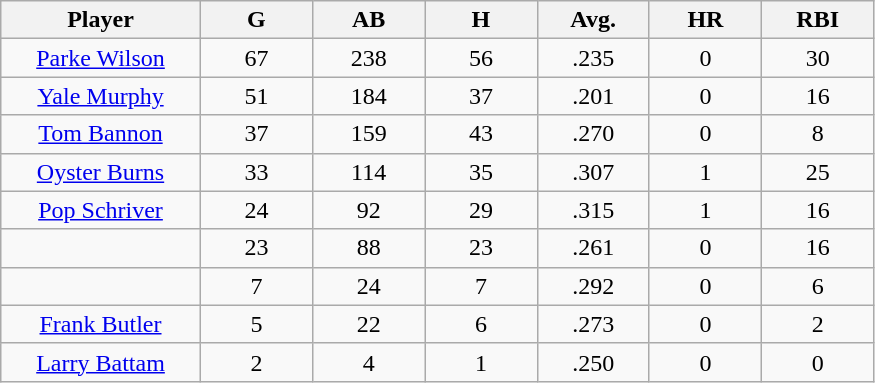<table class="wikitable sortable">
<tr>
<th bgcolor="#DDDDFF" width="16%">Player</th>
<th bgcolor="#DDDDFF" width="9%">G</th>
<th bgcolor="#DDDDFF" width="9%">AB</th>
<th bgcolor="#DDDDFF" width="9%">H</th>
<th bgcolor="#DDDDFF" width="9%">Avg.</th>
<th bgcolor="#DDDDFF" width="9%">HR</th>
<th bgcolor="#DDDDFF" width="9%">RBI</th>
</tr>
<tr align="center">
<td><a href='#'>Parke Wilson</a></td>
<td>67</td>
<td>238</td>
<td>56</td>
<td>.235</td>
<td>0</td>
<td>30</td>
</tr>
<tr align=center>
<td><a href='#'>Yale Murphy</a></td>
<td>51</td>
<td>184</td>
<td>37</td>
<td>.201</td>
<td>0</td>
<td>16</td>
</tr>
<tr align=center>
<td><a href='#'>Tom Bannon</a></td>
<td>37</td>
<td>159</td>
<td>43</td>
<td>.270</td>
<td>0</td>
<td>8</td>
</tr>
<tr align=center>
<td><a href='#'>Oyster Burns</a></td>
<td>33</td>
<td>114</td>
<td>35</td>
<td>.307</td>
<td>1</td>
<td>25</td>
</tr>
<tr align=center>
<td><a href='#'>Pop Schriver</a></td>
<td>24</td>
<td>92</td>
<td>29</td>
<td>.315</td>
<td>1</td>
<td>16</td>
</tr>
<tr align=center>
<td></td>
<td>23</td>
<td>88</td>
<td>23</td>
<td>.261</td>
<td>0</td>
<td>16</td>
</tr>
<tr align="center">
<td></td>
<td>7</td>
<td>24</td>
<td>7</td>
<td>.292</td>
<td>0</td>
<td>6</td>
</tr>
<tr align="center">
<td><a href='#'>Frank Butler</a></td>
<td>5</td>
<td>22</td>
<td>6</td>
<td>.273</td>
<td>0</td>
<td>2</td>
</tr>
<tr align=center>
<td><a href='#'>Larry Battam</a></td>
<td>2</td>
<td>4</td>
<td>1</td>
<td>.250</td>
<td>0</td>
<td>0</td>
</tr>
</table>
